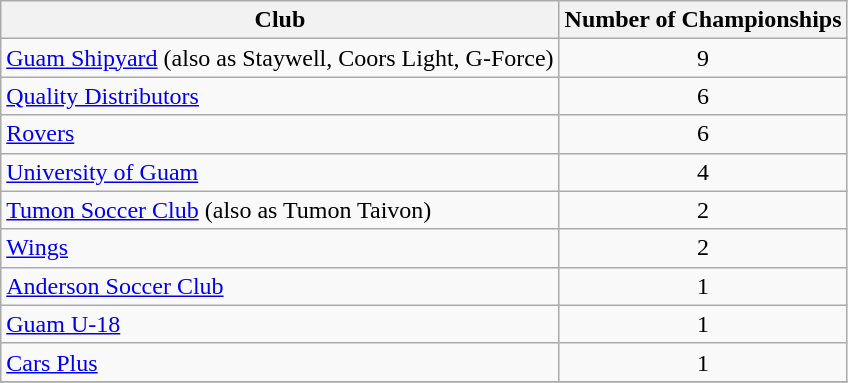<table class="wikitable" style="text-align:center;">
<tr>
<th>Club<br></th>
<th>Number of Championships <br></th>
</tr>
<tr>
<td style="text-align:left;"><a href='#'>Guam Shipyard</a> (also as Staywell, Coors Light, G-Force)</td>
<td>9</td>
</tr>
<tr>
<td style="text-align:left;"><a href='#'>Quality Distributors</a></td>
<td>6</td>
</tr>
<tr>
<td style="text-align:left;"><a href='#'>Rovers</a></td>
<td>6</td>
</tr>
<tr>
<td style="text-align:left;"><a href='#'>University of Guam</a></td>
<td>4</td>
</tr>
<tr>
<td style="text-align:left;"><a href='#'>Tumon Soccer Club</a> (also as Tumon Taivon)</td>
<td>2</td>
</tr>
<tr>
<td style="text-align:left;"><a href='#'>Wings</a></td>
<td>2</td>
</tr>
<tr>
<td style="text-align:left;"><a href='#'>Anderson Soccer Club</a></td>
<td>1</td>
</tr>
<tr>
<td style="text-align:left;"><a href='#'>Guam U-18</a></td>
<td>1</td>
</tr>
<tr>
<td style="text-align:left;"><a href='#'>Cars Plus</a></td>
<td>1</td>
</tr>
<tr>
</tr>
</table>
